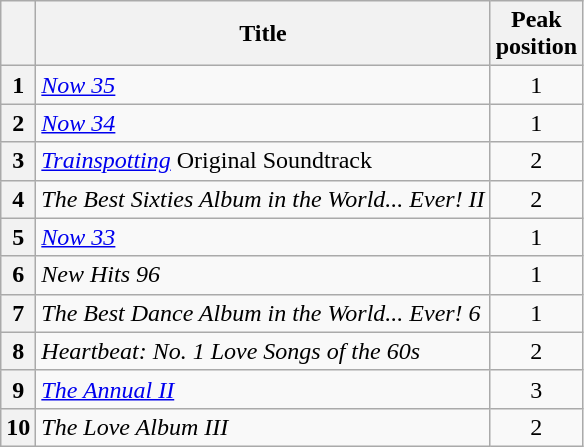<table class="wikitable sortable plainrowheaders">
<tr>
<th scope=col></th>
<th scope=col>Title</th>
<th scope=col>Peak<br>position</th>
</tr>
<tr>
<th scope=row style="text-align:center;">1</th>
<td><em><a href='#'>Now 35</a></em></td>
<td style="text-align:center;">1</td>
</tr>
<tr>
<th scope=row style="text-align:center;">2</th>
<td><em><a href='#'>Now 34</a></em></td>
<td style="text-align:center;">1</td>
</tr>
<tr>
<th scope=row style="text-align:center;">3</th>
<td><em><a href='#'>Trainspotting</a></em> Original Soundtrack</td>
<td style="text-align:center;">2</td>
</tr>
<tr>
<th scope=row style="text-align:center;">4</th>
<td><em>The Best Sixties Album in the World... Ever! II</em></td>
<td style="text-align:center;">2</td>
</tr>
<tr>
<th scope=row style="text-align:center;">5</th>
<td><em><a href='#'>Now 33</a></em></td>
<td style="text-align:center;">1</td>
</tr>
<tr>
<th scope=row style="text-align:center;">6</th>
<td><em>New Hits 96</em></td>
<td style="text-align:center;">1</td>
</tr>
<tr>
<th scope=row style="text-align:center;">7</th>
<td><em>The Best Dance Album in the World... Ever! 6</em></td>
<td style="text-align:center;">1</td>
</tr>
<tr>
<th scope=row style="text-align:center;">8</th>
<td><em>Heartbeat: No. 1 Love Songs of the 60s</em></td>
<td style="text-align:center;">2</td>
</tr>
<tr>
<th scope=row style="text-align:center;">9</th>
<td><em><a href='#'>The Annual II</a></em></td>
<td style="text-align:center;">3</td>
</tr>
<tr>
<th scope=row style="text-align:center;">10</th>
<td><em>The Love Album III</em></td>
<td style="text-align:center;">2</td>
</tr>
</table>
